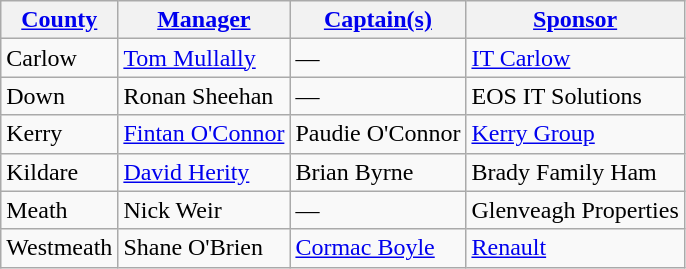<table class="wikitable sortable" style="text-align: left;">
<tr>
<th><a href='#'>County</a></th>
<th><a href='#'>Manager</a></th>
<th><a href='#'>Captain(s)</a></th>
<th><a href='#'>Sponsor</a></th>
</tr>
<tr>
<td> Carlow</td>
<td><a href='#'>Tom Mullally</a></td>
<td>—</td>
<td><a href='#'>IT Carlow</a></td>
</tr>
<tr>
<td> Down</td>
<td>Ronan Sheehan</td>
<td>—</td>
<td>EOS IT Solutions</td>
</tr>
<tr>
<td> Kerry</td>
<td><a href='#'>Fintan O'Connor</a></td>
<td>Paudie O'Connor</td>
<td><a href='#'>Kerry Group</a></td>
</tr>
<tr>
<td> Kildare</td>
<td><a href='#'>David Herity</a></td>
<td>Brian Byrne</td>
<td>Brady Family Ham</td>
</tr>
<tr>
<td> Meath</td>
<td>Nick Weir</td>
<td>—</td>
<td>Glenveagh Properties</td>
</tr>
<tr>
<td> Westmeath</td>
<td>Shane O'Brien</td>
<td><a href='#'>Cormac Boyle</a></td>
<td><a href='#'>Renault</a></td>
</tr>
</table>
